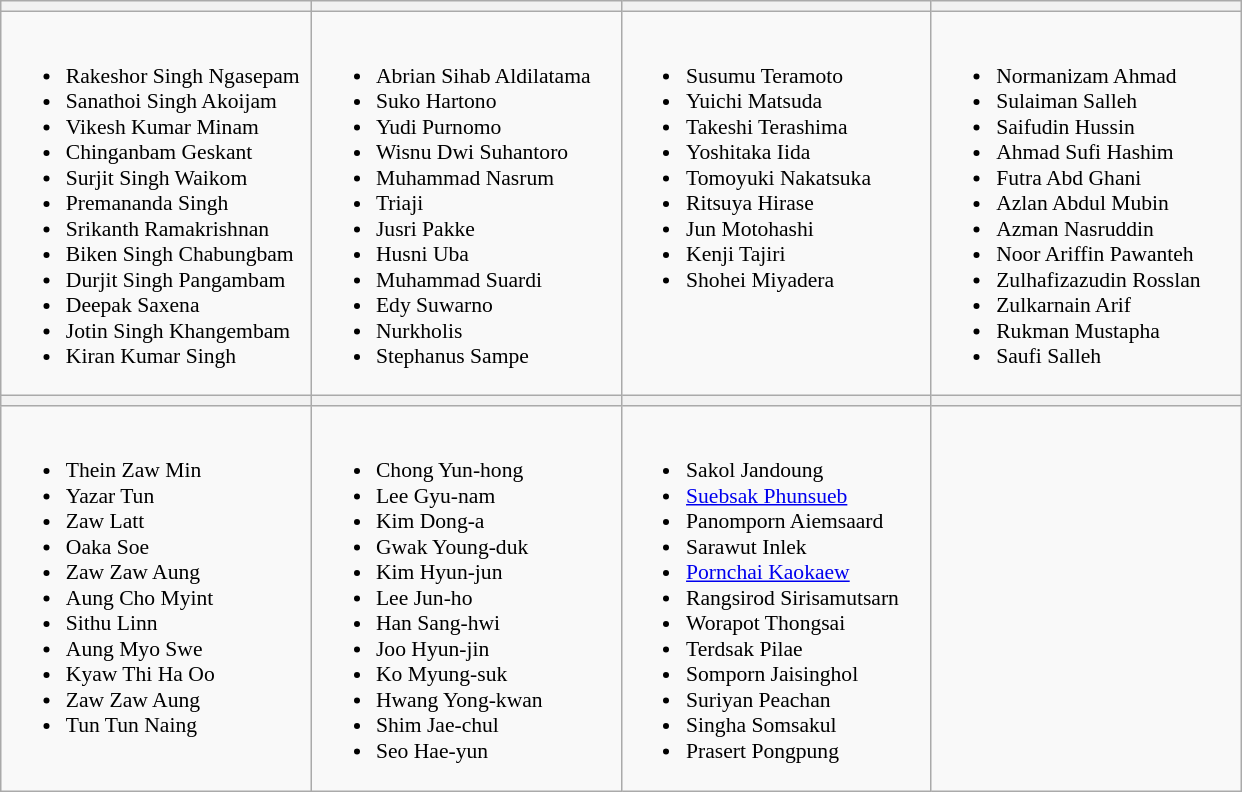<table class="wikitable" style="font-size:90%">
<tr>
<th width=200></th>
<th width=200></th>
<th width=200></th>
<th width=200></th>
</tr>
<tr>
<td valign=top><br><ul><li>Rakeshor Singh Ngasepam</li><li>Sanathoi Singh Akoijam</li><li>Vikesh Kumar Minam</li><li>Chinganbam Geskant</li><li>Surjit Singh Waikom</li><li>Premananda Singh</li><li>Srikanth Ramakrishnan</li><li>Biken Singh Chabungbam</li><li>Durjit Singh Pangambam</li><li>Deepak Saxena</li><li>Jotin Singh Khangembam</li><li>Kiran Kumar Singh</li></ul></td>
<td valign=top><br><ul><li>Abrian Sihab Aldilatama</li><li>Suko Hartono</li><li>Yudi Purnomo</li><li>Wisnu Dwi Suhantoro</li><li>Muhammad Nasrum</li><li>Triaji</li><li>Jusri Pakke</li><li>Husni Uba</li><li>Muhammad Suardi</li><li>Edy Suwarno</li><li>Nurkholis</li><li>Stephanus Sampe</li></ul></td>
<td valign=top><br><ul><li>Susumu Teramoto</li><li>Yuichi Matsuda</li><li>Takeshi Terashima</li><li>Yoshitaka Iida</li><li>Tomoyuki Nakatsuka</li><li>Ritsuya Hirase</li><li>Jun Motohashi</li><li>Kenji Tajiri</li><li>Shohei Miyadera</li></ul></td>
<td valign=top><br><ul><li>Normanizam Ahmad</li><li>Sulaiman Salleh</li><li>Saifudin Hussin</li><li>Ahmad Sufi Hashim</li><li>Futra Abd Ghani</li><li>Azlan Abdul Mubin</li><li>Azman Nasruddin</li><li>Noor Ariffin Pawanteh</li><li>Zulhafizazudin Rosslan</li><li>Zulkarnain Arif</li><li>Rukman Mustapha</li><li>Saufi Salleh</li></ul></td>
</tr>
<tr>
<th></th>
<th></th>
<th></th>
<th></th>
</tr>
<tr>
<td valign=top><br><ul><li>Thein Zaw Min</li><li>Yazar Tun</li><li>Zaw Latt</li><li>Oaka Soe</li><li>Zaw Zaw Aung</li><li>Aung Cho Myint</li><li>Sithu Linn</li><li>Aung Myo Swe</li><li>Kyaw Thi Ha Oo</li><li>Zaw Zaw Aung</li><li>Tun Tun Naing</li></ul></td>
<td valign=top><br><ul><li>Chong Yun-hong</li><li>Lee Gyu-nam</li><li>Kim Dong-a</li><li>Gwak Young-duk</li><li>Kim Hyun-jun</li><li>Lee Jun-ho</li><li>Han Sang-hwi</li><li>Joo Hyun-jin</li><li>Ko Myung-suk</li><li>Hwang Yong-kwan</li><li>Shim Jae-chul</li><li>Seo Hae-yun</li></ul></td>
<td valign=top><br><ul><li>Sakol Jandoung</li><li><a href='#'>Suebsak Phunsueb</a></li><li>Panomporn Aiemsaard</li><li>Sarawut Inlek</li><li><a href='#'>Pornchai Kaokaew</a></li><li>Rangsirod Sirisamutsarn</li><li>Worapot Thongsai</li><li>Terdsak Pilae</li><li>Somporn Jaisinghol</li><li>Suriyan Peachan</li><li>Singha Somsakul</li><li>Prasert Pongpung</li></ul></td>
<td valign=top></td>
</tr>
</table>
